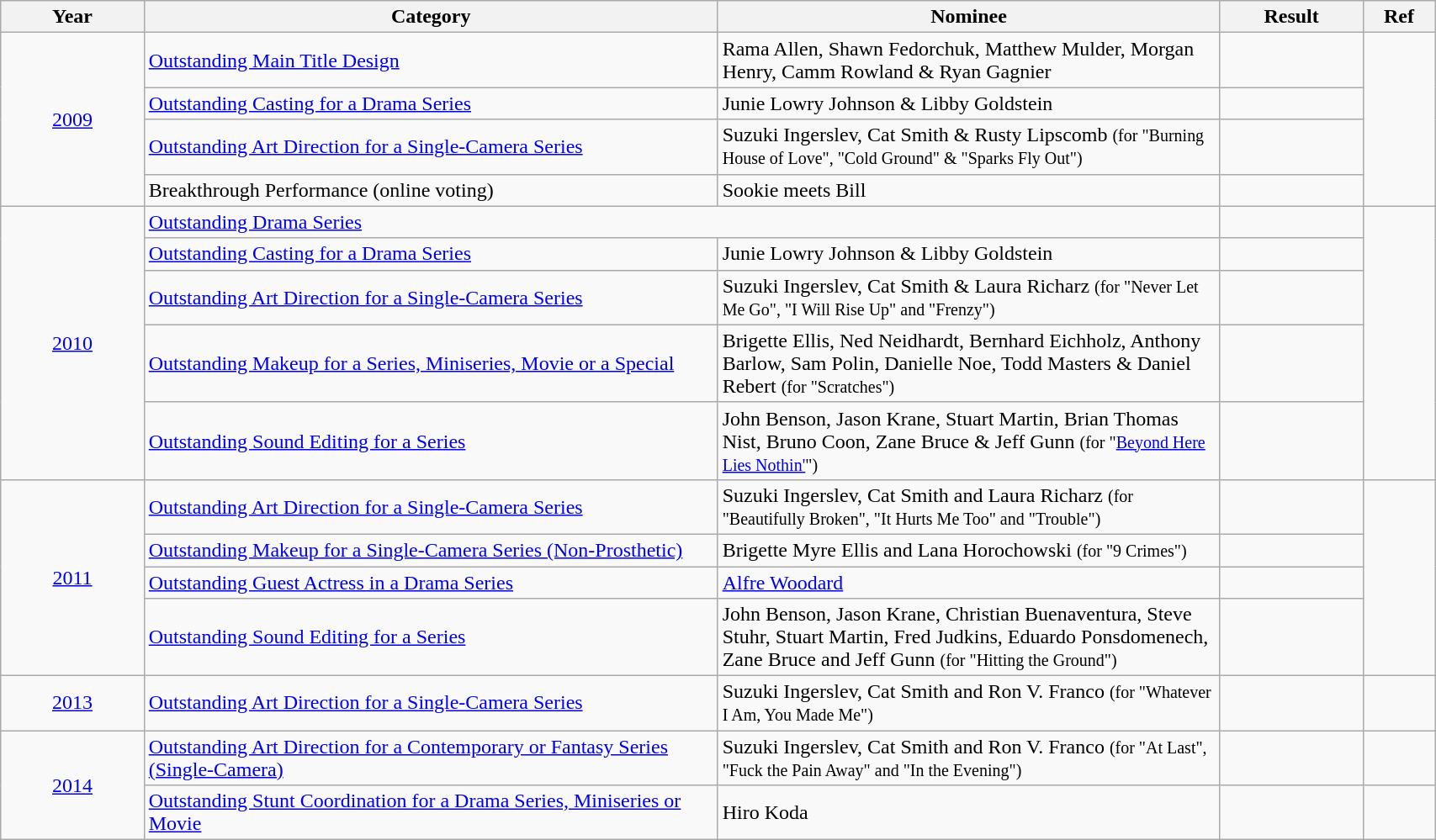<table class="wikitable" width="90%">
<tr>
<th width="10%">Year</th>
<th width="40%">Category</th>
<th width="35%">Nominee</th>
<th width="10%">Result</th>
<th width="5%">Ref</th>
</tr>
<tr>
<td rowspan="4" align="center"><a href='#'>2009</a></td>
<td><a href='#'>Outstanding Main Title Design</a></td>
<td>Rama Allen, Shawn Fedorchuk, Matthew Mulder, Morgan Henry, Camm Rowland & Ryan Gagnier</td>
<td></td>
<td rowspan="4" align="center"></td>
</tr>
<tr>
<td><a href='#'>Outstanding Casting for a Drama Series</a></td>
<td>Junie Lowry Johnson & Libby Goldstein</td>
<td></td>
</tr>
<tr>
<td><a href='#'>Outstanding Art Direction for a Single-Camera Series</a></td>
<td>Suzuki Ingerslev, Cat Smith & Rusty Lipscomb <small>(for "Burning House of Love", "Cold Ground" & "Sparks Fly Out")</small></td>
<td></td>
</tr>
<tr>
<td>Breakthrough Performance (online voting)</td>
<td>Sookie meets Bill</td>
<td></td>
</tr>
<tr>
<td rowspan="5" align="center"><a href='#'>2010</a></td>
<td colspan="2"><a href='#'>Outstanding Drama Series</a></td>
<td></td>
<td rowspan="5" align="center"></td>
</tr>
<tr>
<td><a href='#'>Outstanding Casting for a Drama Series</a></td>
<td>Junie Lowry Johnson & Libby Goldstein</td>
<td></td>
</tr>
<tr>
<td><a href='#'>Outstanding Art Direction for a Single-Camera Series</a></td>
<td>Suzuki Ingerslev, Cat Smith & Laura Richarz <small>(for "Never Let Me Go", "I Will Rise Up" and "Frenzy")</small></td>
<td></td>
</tr>
<tr>
<td><a href='#'>Outstanding Makeup for a Series, Miniseries, Movie or a Special</a></td>
<td>Brigette Ellis, Ned Neidhardt, Bernhard Eichholz, Anthony Barlow, Sam Polin, Danielle Noe, Todd Masters & Daniel Rebert <small>(for "Scratches")</small></td>
<td></td>
</tr>
<tr>
<td><a href='#'>Outstanding Sound Editing for a Series</a></td>
<td>John Benson, Jason Krane, Stuart Martin, Brian Thomas Nist, Bruno Coon, Zane Bruce & Jeff Gunn <small>(for "<a href='#'>Beyond Here Lies Nothin'</a>")</small></td>
<td></td>
</tr>
<tr>
<td rowspan="4" align="center"><a href='#'>2011</a></td>
<td><a href='#'>Outstanding Art Direction for a Single-Camera Series</a></td>
<td>Suzuki Ingerslev, Cat Smith and Laura Richarz <small>(for "Beautifully Broken", "It Hurts Me Too" and "Trouble")</small></td>
<td></td>
<td rowspan="4" align="center"></td>
</tr>
<tr>
<td><a href='#'>Outstanding Makeup for a Single-Camera Series (Non-Prosthetic)</a></td>
<td>Brigette Myre Ellis and Lana Horochowski <small>(for "9 Crimes")</small></td>
<td></td>
</tr>
<tr>
<td><a href='#'>Outstanding Guest Actress in a Drama Series</a></td>
<td><a href='#'>Alfre Woodard</a></td>
<td></td>
</tr>
<tr>
<td><a href='#'>Outstanding Sound Editing for a Series</a></td>
<td>John Benson, Jason Krane, Christian Buenaventura, Steve Stuhr, Stuart Martin, Fred Judkins, Eduardo Ponsdomenech, Zane Bruce and Jeff Gunn <small>(for "Hitting the Ground")</small></td>
<td></td>
</tr>
<tr>
<td rowspan="1" align="center"><a href='#'>2013</a></td>
<td><a href='#'>Outstanding Art Direction for a Single-Camera Series</a></td>
<td>Suzuki Ingerslev, Cat Smith and Ron V. Franco <small>(for "Whatever I Am, You Made Me")</small></td>
<td></td>
<td rowspan="1" align="center"></td>
</tr>
<tr>
<td rowspan="2" align="center"><a href='#'>2014</a></td>
<td><a href='#'>Outstanding Art Direction for a Contemporary or Fantasy Series (Single-Camera)</a></td>
<td>Suzuki Ingerslev, Cat Smith and Ron V. Franco <small>(for "At Last", "Fuck the Pain Away" and "In the Evening")</small></td>
<td></td>
<td rowspan="1" align="center"></td>
</tr>
<tr>
<td><a href='#'>Outstanding Stunt Coordination for a Drama Series, Miniseries or Movie</a></td>
<td>Hiro Koda</td>
<td></td>
<td rowspan="1" align="center"></td>
</tr>
</table>
